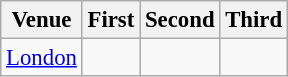<table class="wikitable" style="text-align:center; font-size:95%">
<tr>
<th>Venue</th>
<th>First</th>
<th>Second</th>
<th>Third</th>
</tr>
<tr>
<td align="center"><a href='#'>London</a></td>
<td></td>
<td></td>
<td></td>
</tr>
</table>
